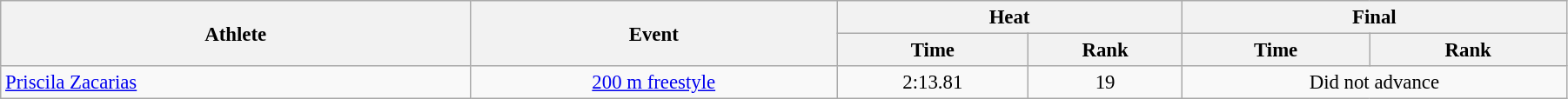<table class=wikitable style="font-size:95%" width="95%">
<tr>
<th rowspan="2">Athlete</th>
<th rowspan="2">Event</th>
<th colspan="2">Heat</th>
<th colspan="2">Final</th>
</tr>
<tr>
<th>Time</th>
<th>Rank</th>
<th>Time</th>
<th>Rank</th>
</tr>
<tr>
<td width=30%><a href='#'>Priscila Zacarias</a></td>
<td align=center><a href='#'>200 m freestyle</a></td>
<td align=center>2:13.81</td>
<td align=center>19</td>
<td colspan=2 align=center>Did not advance</td>
</tr>
</table>
